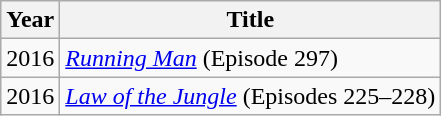<table class="wikitable">
<tr>
<th>Year</th>
<th>Title</th>
</tr>
<tr>
<td>2016</td>
<td><em><a href='#'>Running Man</a></em> (Episode 297)</td>
</tr>
<tr>
<td>2016</td>
<td><em><a href='#'>Law of the Jungle</a></em> (Episodes 225–228)</td>
</tr>
</table>
